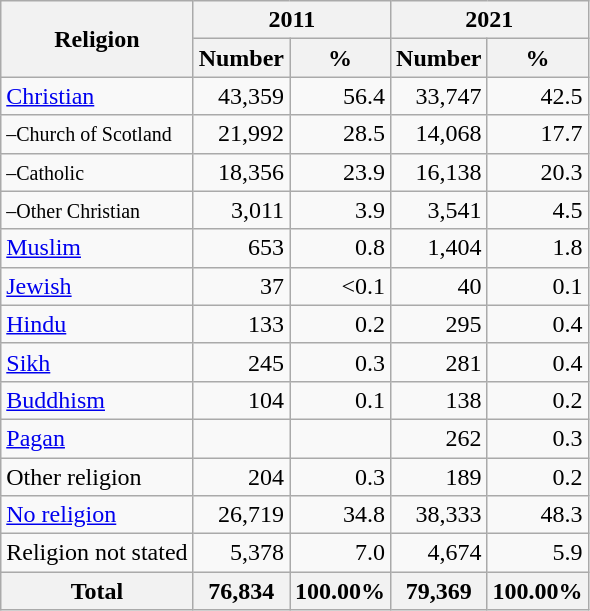<table class="wikitable sortable" style="text-align:right">
<tr>
<th rowspan="2">Religion</th>
<th colspan="2">2011</th>
<th colspan="2">2021</th>
</tr>
<tr>
<th>Number</th>
<th>%</th>
<th>Number</th>
<th>%</th>
</tr>
<tr>
<td style="text-align:left"><a href='#'>Christian</a></td>
<td>43,359</td>
<td>56.4</td>
<td>33,747</td>
<td>42.5</td>
</tr>
<tr>
<td style="text-align:left"><small>–Church of Scotland</small></td>
<td>21,992</td>
<td>28.5</td>
<td>14,068</td>
<td>17.7</td>
</tr>
<tr>
<td style="text-align:left"><small>–Catholic</small></td>
<td>18,356</td>
<td>23.9</td>
<td>16,138</td>
<td>20.3</td>
</tr>
<tr>
<td style="text-align:left"><small>–Other Christian</small></td>
<td>3,011</td>
<td>3.9</td>
<td>3,541</td>
<td>4.5</td>
</tr>
<tr>
<td style="text-align:left"><a href='#'>Muslim</a></td>
<td>653</td>
<td>0.8</td>
<td>1,404</td>
<td>1.8</td>
</tr>
<tr>
<td style="text-align:left"><a href='#'>Jewish</a></td>
<td>37</td>
<td><0.1</td>
<td>40</td>
<td>0.1</td>
</tr>
<tr>
<td style="text-align:left"><a href='#'>Hindu</a></td>
<td>133</td>
<td>0.2</td>
<td>295</td>
<td>0.4</td>
</tr>
<tr>
<td style="text-align:left"><a href='#'>Sikh</a></td>
<td>245</td>
<td>0.3</td>
<td>281</td>
<td>0.4</td>
</tr>
<tr>
<td style="text-align:left"><a href='#'>Buddhism</a></td>
<td>104</td>
<td>0.1</td>
<td>138</td>
<td>0.2</td>
</tr>
<tr>
<td style="text-align:left"><a href='#'>Pagan</a></td>
<td></td>
<td></td>
<td>262</td>
<td>0.3</td>
</tr>
<tr>
<td style="text-align:left">Other religion</td>
<td>204</td>
<td>0.3</td>
<td>189</td>
<td>0.2</td>
</tr>
<tr>
<td style="text-align:left"><a href='#'>No religion</a></td>
<td>26,719</td>
<td>34.8</td>
<td>38,333</td>
<td>48.3</td>
</tr>
<tr>
<td style="text-align:left">Religion not stated</td>
<td>5,378</td>
<td>7.0</td>
<td>4,674</td>
<td>5.9</td>
</tr>
<tr style="font-weight:bold;">
<th>Total</th>
<th>76,834</th>
<th>100.00%</th>
<th>79,369</th>
<th>100.00%</th>
</tr>
</table>
